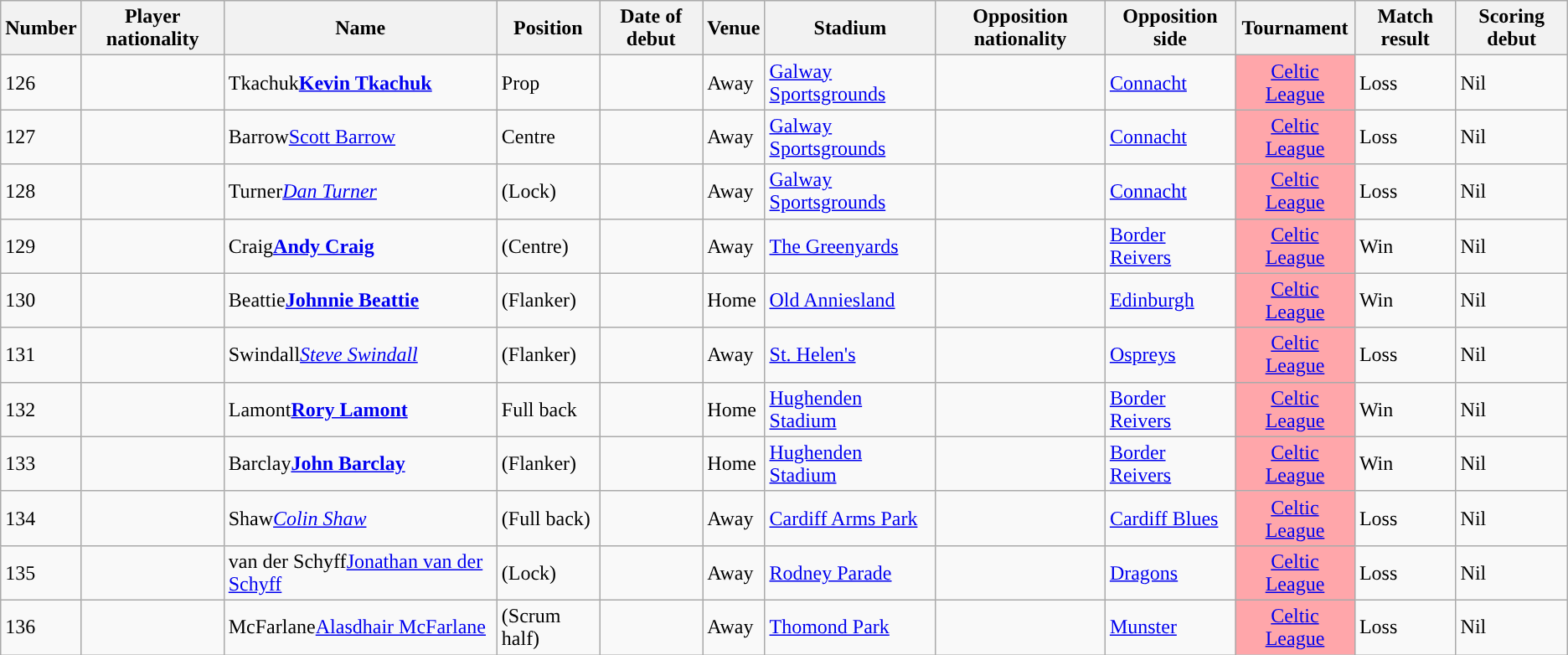<table class="sortable wikitable">
<tr>
<th data-sort-type="number">Number</th>
<th>Player nationality</th>
<th>Name</th>
<th>Position</th>
<th>Date of debut</th>
<th>Venue</th>
<th>Stadium</th>
<th>Opposition nationality</th>
<th>Opposition side</th>
<th>Tournament</th>
<th>Match result</th>
<th>Scoring debut</th>
</tr>
<tr>
<td>126</td>
<td style="text-align:center;"></td>
<td><span>Tkachuk</span><strong><a href='#'>Kevin Tkachuk</a></strong></td>
<td>Prop</td>
<td></td>
<td>Away</td>
<td><a href='#'>Galway Sportsgrounds</a></td>
<td style="text-align:center;"></td>
<td><a href='#'>Connacht</a></td>
<td style="text-align:center; background:#FFA6AA;"><a href='#'>Celtic League</a></td>
<td>Loss</td>
<td>Nil</td>
</tr>
<tr>
<td>127</td>
<td style="text-align:center;"></td>
<td><span>Barrow</span><a href='#'>Scott Barrow</a></td>
<td>Centre</td>
<td></td>
<td>Away</td>
<td><a href='#'>Galway Sportsgrounds</a></td>
<td style="text-align:center;"></td>
<td><a href='#'>Connacht</a></td>
<td style="text-align:center; background:#FFA6AA;"><a href='#'>Celtic League</a></td>
<td>Loss</td>
<td>Nil</td>
</tr>
<tr>
<td>128</td>
<td style="text-align:center;"></td>
<td><span>Turner</span><em><a href='#'>Dan Turner</a></em></td>
<td>(Lock)</td>
<td></td>
<td>Away</td>
<td><a href='#'>Galway Sportsgrounds</a></td>
<td style="text-align:center;"></td>
<td><a href='#'>Connacht</a></td>
<td style="text-align:center; background:#FFA6AA;"><a href='#'>Celtic League</a></td>
<td>Loss</td>
<td>Nil</td>
</tr>
<tr>
<td>129</td>
<td style="text-align:center;"></td>
<td><span>Craig</span><strong><a href='#'>Andy Craig</a></strong></td>
<td>(Centre)</td>
<td></td>
<td>Away</td>
<td><a href='#'>The Greenyards</a></td>
<td style="text-align:center;"></td>
<td><a href='#'>Border Reivers</a></td>
<td style="text-align:center; background:#FFA6AA;"><a href='#'>Celtic League</a></td>
<td>Win</td>
<td>Nil</td>
</tr>
<tr>
<td>130</td>
<td style="text-align:center;"></td>
<td><span>Beattie</span><strong><a href='#'>Johnnie Beattie</a></strong></td>
<td>(Flanker)</td>
<td></td>
<td>Home</td>
<td><a href='#'>Old Anniesland</a></td>
<td style="text-align:center;"></td>
<td><a href='#'>Edinburgh</a></td>
<td style="text-align:center; background:#FFA6AA;"><a href='#'>Celtic League</a></td>
<td>Win</td>
<td>Nil</td>
</tr>
<tr>
<td>131</td>
<td style="text-align:center;"></td>
<td><span>Swindall</span><em><a href='#'>Steve Swindall</a></em></td>
<td>(Flanker)</td>
<td></td>
<td>Away</td>
<td><a href='#'>St. Helen's</a></td>
<td style="text-align:center;"></td>
<td><a href='#'>Ospreys</a></td>
<td style="text-align:center; background:#FFA6AA;"><a href='#'>Celtic League</a></td>
<td>Loss</td>
<td>Nil</td>
</tr>
<tr>
<td>132</td>
<td style="text-align:center;"></td>
<td><span>Lamont</span><strong><a href='#'>Rory Lamont</a></strong></td>
<td>Full back</td>
<td></td>
<td>Home</td>
<td><a href='#'>Hughenden Stadium</a></td>
<td style="text-align:center;"></td>
<td><a href='#'>Border Reivers</a></td>
<td style="text-align:center; background:#FFA6AA;"><a href='#'>Celtic League</a></td>
<td>Win</td>
<td>Nil</td>
</tr>
<tr>
<td>133</td>
<td style="text-align:center;"></td>
<td><span>Barclay</span><strong><a href='#'>John Barclay</a></strong></td>
<td>(Flanker)</td>
<td></td>
<td>Home</td>
<td><a href='#'>Hughenden Stadium</a></td>
<td style="text-align:center;"></td>
<td><a href='#'>Border Reivers</a></td>
<td style="text-align:center; background:#FFA6AA;"><a href='#'>Celtic League</a></td>
<td>Win</td>
<td>Nil</td>
</tr>
<tr>
<td>134</td>
<td style="text-align:center;"></td>
<td><span>Shaw</span><em><a href='#'>Colin Shaw</a></em></td>
<td>(Full back)</td>
<td></td>
<td>Away</td>
<td><a href='#'>Cardiff Arms Park</a></td>
<td style="text-align:center;"></td>
<td><a href='#'>Cardiff Blues</a></td>
<td style="text-align:center; background:#FFA6AA;"><a href='#'>Celtic League</a></td>
<td>Loss</td>
<td>Nil</td>
</tr>
<tr>
<td>135</td>
<td style="text-align:center;"></td>
<td><span>van der Schyff</span><a href='#'>Jonathan van der Schyff</a></td>
<td>(Lock)</td>
<td></td>
<td>Away</td>
<td><a href='#'>Rodney Parade</a></td>
<td style="text-align:center;"></td>
<td><a href='#'>Dragons</a></td>
<td style="text-align:center; background:#FFA6AA;"><a href='#'>Celtic League</a></td>
<td>Loss</td>
<td>Nil</td>
</tr>
<tr>
<td>136</td>
<td style="text-align:center;"></td>
<td><span>McFarlane</span><a href='#'>Alasdhair McFarlane</a></td>
<td>(Scrum half)</td>
<td></td>
<td>Away</td>
<td><a href='#'>Thomond Park</a></td>
<td style="text-align:center;"></td>
<td><a href='#'>Munster</a></td>
<td style="text-align:center; background:#FFA6AA;"><a href='#'>Celtic League</a></td>
<td>Loss</td>
<td>Nil</td>
</tr>
</table>
